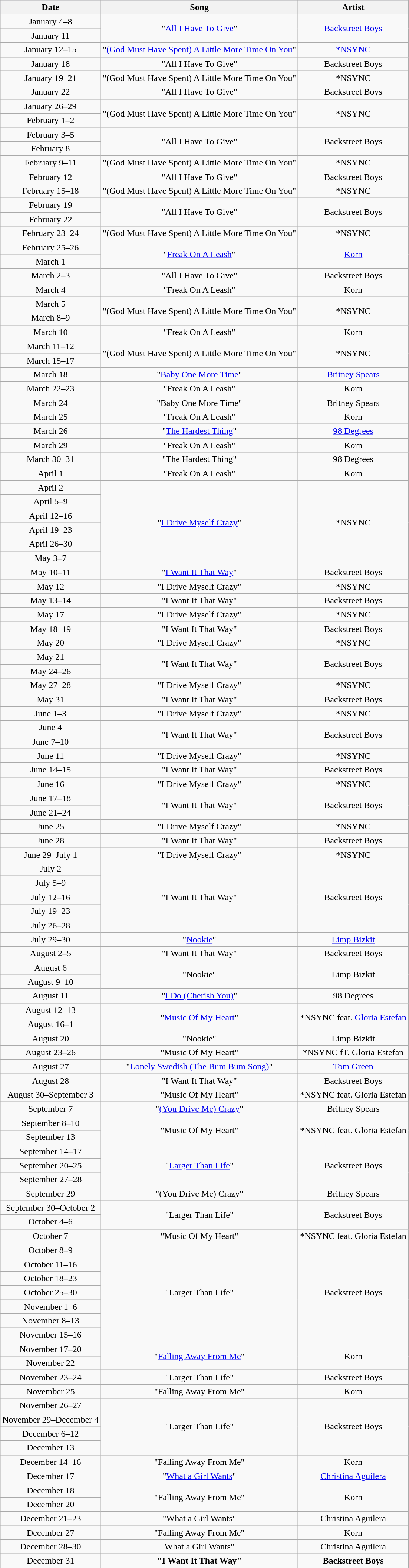<table class="wikitable sortable" style="text-align:center;">
<tr bgcolor="#f0f0ff">
<th>Date</th>
<th>Song</th>
<th>Artist</th>
</tr>
<tr>
<td>January 4–8</td>
<td rowspan="2">"<a href='#'>All I Have To Give</a>"</td>
<td rowspan="2"><a href='#'>Backstreet Boys</a></td>
</tr>
<tr>
<td>January 11</td>
</tr>
<tr>
<td>January 12–15</td>
<td>"<a href='#'>(God Must Have Spent) A Little More Time On You</a>"</td>
<td><a href='#'>*NSYNC</a></td>
</tr>
<tr>
<td>January 18</td>
<td>"All I Have To Give"</td>
<td>Backstreet Boys</td>
</tr>
<tr>
<td>January 19–21</td>
<td>"(God Must Have Spent) A Little More Time On You"</td>
<td>*NSYNC</td>
</tr>
<tr>
<td>January 22</td>
<td>"All I Have To Give"</td>
<td>Backstreet Boys</td>
</tr>
<tr>
<td>January 26–29</td>
<td rowspan="2">"(God Must Have Spent) A Little More Time On You"</td>
<td rowspan="2">*NSYNC</td>
</tr>
<tr>
<td>February 1–2</td>
</tr>
<tr>
<td>February 3–5</td>
<td rowspan="2">"All I Have To Give"</td>
<td rowspan="2">Backstreet Boys</td>
</tr>
<tr>
<td>February 8</td>
</tr>
<tr>
<td>February 9–11</td>
<td>"(God Must Have Spent) A Little More Time On You"</td>
<td>*NSYNC</td>
</tr>
<tr>
<td>February 12</td>
<td>"All I Have To Give"</td>
<td>Backstreet Boys</td>
</tr>
<tr>
<td>February 15–18</td>
<td>"(God Must Have Spent) A Little More Time On You"</td>
<td>*NSYNC</td>
</tr>
<tr>
<td>February 19</td>
<td rowspan="2">"All I Have To Give"</td>
<td rowspan="2">Backstreet Boys</td>
</tr>
<tr>
<td>February 22</td>
</tr>
<tr>
<td>February 23–24</td>
<td>"(God Must Have Spent) A Little More Time On You"</td>
<td>*NSYNC</td>
</tr>
<tr>
<td>February 25–26</td>
<td rowspan="2">"<a href='#'>Freak On A Leash</a>"</td>
<td rowspan="2"><a href='#'>Korn</a></td>
</tr>
<tr>
<td>March 1</td>
</tr>
<tr>
<td>March 2–3</td>
<td>"All I Have To Give"</td>
<td>Backstreet Boys</td>
</tr>
<tr>
<td>March 4</td>
<td>"Freak On A Leash"</td>
<td>Korn</td>
</tr>
<tr>
<td>March 5</td>
<td rowspan="2">"(God Must Have Spent) A Little More Time On You"</td>
<td rowspan="2">*NSYNC</td>
</tr>
<tr>
<td>March 8–9</td>
</tr>
<tr>
<td>March 10</td>
<td>"Freak On A Leash"</td>
<td>Korn</td>
</tr>
<tr>
<td>March 11–12</td>
<td rowspan="2">"(God Must Have Spent) A Little More Time On You"</td>
<td rowspan="2">*NSYNC</td>
</tr>
<tr>
<td>March 15–17</td>
</tr>
<tr>
<td>March 18</td>
<td>"<a href='#'>Baby One More Time</a>"</td>
<td><a href='#'>Britney Spears</a></td>
</tr>
<tr>
<td>March 22–23</td>
<td>"Freak On A Leash"</td>
<td>Korn</td>
</tr>
<tr>
<td>March 24</td>
<td>"Baby One More Time"</td>
<td>Britney Spears</td>
</tr>
<tr>
<td>March 25</td>
<td>"Freak On A Leash"</td>
<td>Korn</td>
</tr>
<tr>
<td>March 26</td>
<td>"<a href='#'>The Hardest Thing</a>"</td>
<td><a href='#'>98 Degrees</a></td>
</tr>
<tr>
<td>March 29</td>
<td>"Freak On A Leash"</td>
<td>Korn</td>
</tr>
<tr>
<td>March 30–31</td>
<td>"The Hardest Thing"</td>
<td>98 Degrees</td>
</tr>
<tr>
<td>April 1</td>
<td>"Freak On A Leash"</td>
<td>Korn</td>
</tr>
<tr>
<td>April 2</td>
<td rowspan="6">"<a href='#'>I Drive Myself Crazy</a>"</td>
<td rowspan="6">*NSYNC</td>
</tr>
<tr>
<td>April 5–9</td>
</tr>
<tr>
<td>April 12–16</td>
</tr>
<tr>
<td>April 19–23</td>
</tr>
<tr>
<td>April 26–30</td>
</tr>
<tr>
<td>May 3–7</td>
</tr>
<tr>
<td>May 10–11</td>
<td>"<a href='#'>I Want It That Way</a>"</td>
<td>Backstreet Boys</td>
</tr>
<tr>
<td>May 12</td>
<td>"I Drive Myself Crazy"</td>
<td>*NSYNC</td>
</tr>
<tr>
<td>May 13–14</td>
<td>"I Want It That Way"</td>
<td>Backstreet Boys</td>
</tr>
<tr>
<td>May 17</td>
<td>"I Drive Myself Crazy"</td>
<td>*NSYNC</td>
</tr>
<tr>
<td>May 18–19</td>
<td>"I Want It That Way"</td>
<td>Backstreet Boys</td>
</tr>
<tr>
<td>May 20</td>
<td>"I Drive Myself Crazy"</td>
<td>*NSYNC</td>
</tr>
<tr>
<td>May 21</td>
<td rowspan="2">"I Want It That Way"</td>
<td rowspan="2">Backstreet Boys</td>
</tr>
<tr>
<td>May 24–26</td>
</tr>
<tr>
<td>May 27–28</td>
<td>"I Drive Myself Crazy"</td>
<td>*NSYNC</td>
</tr>
<tr>
<td>May 31</td>
<td>"I Want It That Way"</td>
<td>Backstreet Boys</td>
</tr>
<tr>
<td>June 1–3</td>
<td>"I Drive Myself Crazy"</td>
<td>*NSYNC</td>
</tr>
<tr>
<td>June 4</td>
<td rowspan="2">"I Want It That Way"</td>
<td rowspan="2">Backstreet Boys</td>
</tr>
<tr>
<td>June 7–10</td>
</tr>
<tr>
<td>June 11</td>
<td>"I Drive Myself Crazy"</td>
<td>*NSYNC</td>
</tr>
<tr>
<td>June 14–15</td>
<td>"I Want It That Way"</td>
<td>Backstreet Boys</td>
</tr>
<tr>
<td>June 16</td>
<td>"I Drive Myself Crazy"</td>
<td>*NSYNC</td>
</tr>
<tr>
<td>June 17–18</td>
<td rowspan="2">"I Want It That Way"</td>
<td rowspan="2">Backstreet Boys</td>
</tr>
<tr>
<td>June 21–24</td>
</tr>
<tr>
<td>June 25</td>
<td>"I Drive Myself Crazy"</td>
<td>*NSYNC</td>
</tr>
<tr>
<td>June 28</td>
<td>"I Want It That Way"</td>
<td>Backstreet Boys</td>
</tr>
<tr>
<td>June 29–July 1</td>
<td>"I Drive Myself Crazy"</td>
<td>*NSYNC</td>
</tr>
<tr>
<td>July 2</td>
<td rowspan="5">"I Want It That Way"</td>
<td rowspan="5">Backstreet Boys</td>
</tr>
<tr>
<td>July 5–9</td>
</tr>
<tr>
<td>July 12–16</td>
</tr>
<tr>
<td>July 19–23</td>
</tr>
<tr>
<td>July 26–28</td>
</tr>
<tr>
<td>July 29–30</td>
<td>"<a href='#'>Nookie</a>"</td>
<td><a href='#'>Limp Bizkit</a></td>
</tr>
<tr>
<td>August 2–5</td>
<td>"I Want It That Way"</td>
<td>Backstreet Boys</td>
</tr>
<tr>
<td>August 6</td>
<td rowspan="2">"Nookie"</td>
<td rowspan="2">Limp Bizkit</td>
</tr>
<tr>
<td>August 9–10</td>
</tr>
<tr>
<td>August 11</td>
<td>"<a href='#'>I Do (Cherish You)</a>"</td>
<td>98 Degrees</td>
</tr>
<tr>
<td>August 12–13</td>
<td rowspan="2">"<a href='#'>Music Of My Heart</a>"</td>
<td rowspan="2">*NSYNC feat. <a href='#'>Gloria Estefan</a></td>
</tr>
<tr>
<td>August 16–1</td>
</tr>
<tr>
<td>August 20</td>
<td>"Nookie"</td>
<td>Limp Bizkit</td>
</tr>
<tr>
<td>August 23–26</td>
<td>"Music Of My Heart"</td>
<td>*NSYNC fT. Gloria Estefan</td>
</tr>
<tr>
<td>August 27</td>
<td>"<a href='#'>Lonely Swedish (The Bum Bum Song)</a>"</td>
<td><a href='#'>Tom Green</a></td>
</tr>
<tr>
<td>August 28 <br></td>
<td>"I Want It That Way"</td>
<td>Backstreet Boys</td>
</tr>
<tr>
<td>August 30–September 3</td>
<td>"Music Of My Heart"</td>
<td>*NSYNC feat. Gloria Estefan</td>
</tr>
<tr>
<td>September 7</td>
<td>"<a href='#'>(You Drive Me) Crazy</a>"</td>
<td>Britney Spears</td>
</tr>
<tr>
<td>September 8–10</td>
<td rowspan="2">"Music Of My Heart"</td>
<td rowspan="2">*NSYNC feat. Gloria Estefan</td>
</tr>
<tr>
<td>September 13</td>
</tr>
<tr>
<td>September 14–17</td>
<td rowspan="3">"<a href='#'>Larger Than Life</a>"</td>
<td rowspan="3">Backstreet Boys</td>
</tr>
<tr>
<td>September 20–25</td>
</tr>
<tr>
<td>September 27–28</td>
</tr>
<tr>
<td>September 29</td>
<td>"(You Drive Me) Crazy"</td>
<td>Britney Spears</td>
</tr>
<tr>
<td>September 30–October 2</td>
<td rowspan="2">"Larger Than Life"</td>
<td rowspan="2">Backstreet Boys</td>
</tr>
<tr>
<td>October 4–6</td>
</tr>
<tr>
<td>October 7</td>
<td>"Music Of My Heart"</td>
<td>*NSYNC feat. Gloria Estefan</td>
</tr>
<tr>
<td>October 8–9</td>
<td rowspan="7">"Larger Than Life"</td>
<td rowspan="7">Backstreet Boys</td>
</tr>
<tr>
<td>October 11–16</td>
</tr>
<tr>
<td>October 18–23</td>
</tr>
<tr>
<td>October 25–30</td>
</tr>
<tr>
<td>November 1–6</td>
</tr>
<tr>
<td>November 8–13</td>
</tr>
<tr>
<td>November 15–16</td>
</tr>
<tr>
<td>November 17–20</td>
<td rowspan="2">"<a href='#'>Falling Away From Me</a>"</td>
<td rowspan="2">Korn</td>
</tr>
<tr>
<td>November 22</td>
</tr>
<tr>
<td>November 23–24</td>
<td>"Larger Than Life"</td>
<td>Backstreet Boys</td>
</tr>
<tr>
<td>November 25</td>
<td>"Falling Away From Me"</td>
<td>Korn</td>
</tr>
<tr>
<td>November 26–27</td>
<td rowspan="4">"Larger Than Life"</td>
<td rowspan="4">Backstreet Boys</td>
</tr>
<tr>
<td>November 29–December 4</td>
</tr>
<tr>
<td>December 6–12</td>
</tr>
<tr>
<td>December 13</td>
</tr>
<tr>
<td>December 14–16</td>
<td>"Falling Away From Me"</td>
<td>Korn</td>
</tr>
<tr>
<td>December 17</td>
<td>"<a href='#'>What a Girl Wants</a>"</td>
<td><a href='#'>Christina Aguilera</a></td>
</tr>
<tr>
<td>December 18</td>
<td rowspan="2">"Falling Away From Me"</td>
<td rowspan="2">Korn</td>
</tr>
<tr>
<td>December 20</td>
</tr>
<tr>
<td>December 21–23</td>
<td>"What a Girl Wants"</td>
<td>Christina Aguilera</td>
</tr>
<tr>
<td>December 27</td>
<td>"Falling Away From Me"</td>
<td>Korn</td>
</tr>
<tr>
<td>December 28–30</td>
<td>What a Girl Wants"</td>
<td>Christina Aguilera</td>
</tr>
<tr>
<td>December 31 <br></td>
<td><strong>"I Want It That Way"</strong></td>
<td><strong>Backstreet Boys</strong></td>
</tr>
</table>
